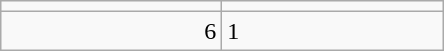<table class="wikitable">
<tr>
<td align=center width=140></td>
<td align=center width=140></td>
</tr>
<tr>
<td align=right>6</td>
<td>1</td>
</tr>
</table>
